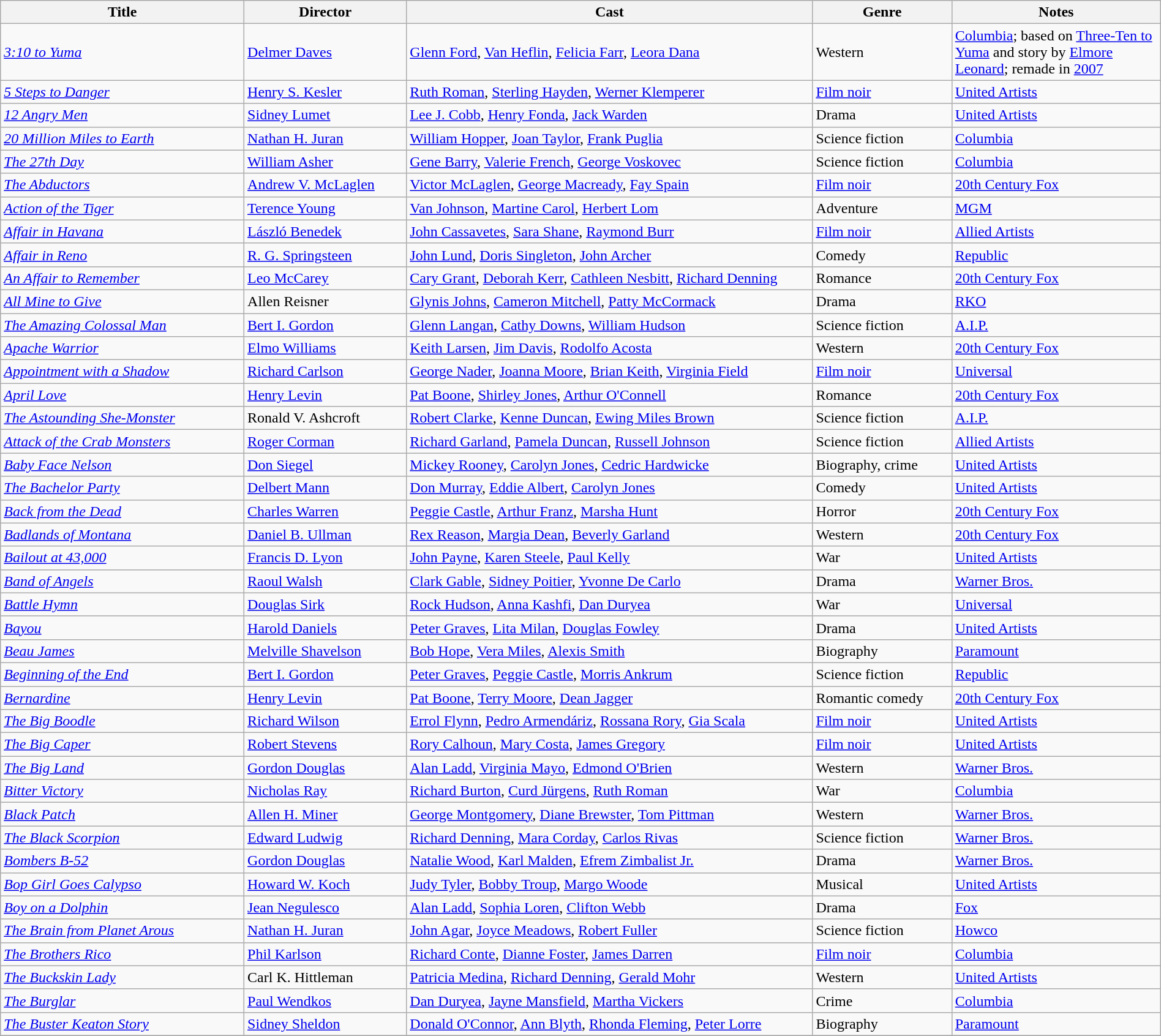<table class="wikitable sortable" width= "100%">
<tr>
<th width=21%>Title</th>
<th width=14%>Director</th>
<th width=35%>Cast</th>
<th width=12%>Genre</th>
<th width=18%>Notes</th>
</tr>
<tr>
<td><em><a href='#'>3:10 to Yuma</a></em></td>
<td><a href='#'>Delmer Daves</a></td>
<td><a href='#'>Glenn Ford</a>, <a href='#'>Van Heflin</a>, <a href='#'>Felicia Farr</a>, <a href='#'>Leora Dana</a></td>
<td>Western</td>
<td><a href='#'>Columbia</a>; based on <a href='#'>Three-Ten to Yuma</a> and story by <a href='#'>Elmore Leonard</a>; remade in <a href='#'>2007</a></td>
</tr>
<tr>
<td><em><a href='#'>5 Steps to Danger</a></em></td>
<td><a href='#'>Henry S. Kesler</a></td>
<td><a href='#'>Ruth Roman</a>, <a href='#'>Sterling Hayden</a>, <a href='#'>Werner Klemperer</a></td>
<td><a href='#'>Film noir</a></td>
<td><a href='#'>United Artists</a></td>
</tr>
<tr>
<td><em><a href='#'>12 Angry Men</a></em></td>
<td><a href='#'>Sidney Lumet</a></td>
<td><a href='#'>Lee J. Cobb</a>, <a href='#'>Henry Fonda</a>, <a href='#'>Jack Warden</a></td>
<td>Drama</td>
<td><a href='#'>United Artists</a></td>
</tr>
<tr>
<td><em><a href='#'>20 Million Miles to Earth</a></em></td>
<td><a href='#'>Nathan H. Juran</a></td>
<td><a href='#'>William Hopper</a>, <a href='#'>Joan Taylor</a>, <a href='#'>Frank Puglia</a></td>
<td>Science fiction</td>
<td><a href='#'>Columbia</a></td>
</tr>
<tr>
<td><em><a href='#'>The 27th Day</a></em></td>
<td><a href='#'>William Asher</a></td>
<td><a href='#'>Gene Barry</a>, <a href='#'>Valerie French</a>, <a href='#'>George Voskovec</a></td>
<td>Science fiction</td>
<td><a href='#'>Columbia</a></td>
</tr>
<tr>
<td><em><a href='#'>The Abductors</a></em></td>
<td><a href='#'>Andrew V. McLaglen</a></td>
<td><a href='#'>Victor McLaglen</a>, <a href='#'>George Macready</a>, <a href='#'>Fay Spain</a></td>
<td><a href='#'>Film noir</a></td>
<td><a href='#'>20th Century Fox</a></td>
</tr>
<tr>
<td><em><a href='#'>Action of the Tiger</a></em></td>
<td><a href='#'>Terence Young</a></td>
<td><a href='#'>Van Johnson</a>, <a href='#'>Martine Carol</a>, <a href='#'>Herbert Lom</a></td>
<td>Adventure</td>
<td><a href='#'>MGM</a></td>
</tr>
<tr>
<td><em><a href='#'>Affair in Havana</a></em></td>
<td><a href='#'>László Benedek</a></td>
<td><a href='#'>John Cassavetes</a>, <a href='#'>Sara Shane</a>, <a href='#'>Raymond Burr</a></td>
<td><a href='#'>Film noir</a></td>
<td><a href='#'>Allied Artists</a></td>
</tr>
<tr>
<td><em><a href='#'>Affair in Reno</a></em></td>
<td><a href='#'>R. G. Springsteen</a></td>
<td><a href='#'>John Lund</a>, <a href='#'>Doris Singleton</a>, <a href='#'>John Archer</a></td>
<td>Comedy</td>
<td><a href='#'>Republic</a></td>
</tr>
<tr>
<td><em><a href='#'>An Affair to Remember</a></em></td>
<td><a href='#'>Leo McCarey</a></td>
<td><a href='#'>Cary Grant</a>, <a href='#'>Deborah Kerr</a>, <a href='#'>Cathleen Nesbitt</a>, <a href='#'>Richard Denning</a></td>
<td>Romance</td>
<td><a href='#'>20th Century Fox</a></td>
</tr>
<tr>
<td><em><a href='#'>All Mine to Give</a></em></td>
<td>Allen Reisner</td>
<td><a href='#'>Glynis Johns</a>, <a href='#'>Cameron Mitchell</a>, <a href='#'>Patty McCormack</a></td>
<td>Drama</td>
<td><a href='#'>RKO</a></td>
</tr>
<tr>
<td><em><a href='#'>The Amazing Colossal Man</a></em></td>
<td><a href='#'>Bert I. Gordon</a></td>
<td><a href='#'>Glenn Langan</a>, <a href='#'>Cathy Downs</a>, <a href='#'>William Hudson</a></td>
<td>Science fiction</td>
<td><a href='#'>A.I.P.</a></td>
</tr>
<tr>
<td><em><a href='#'>Apache Warrior</a></em></td>
<td><a href='#'>Elmo Williams</a></td>
<td><a href='#'>Keith Larsen</a>, <a href='#'>Jim Davis</a>, <a href='#'>Rodolfo Acosta</a></td>
<td>Western</td>
<td><a href='#'>20th Century Fox</a></td>
</tr>
<tr>
<td><em><a href='#'>Appointment with a Shadow</a></em></td>
<td><a href='#'>Richard Carlson</a></td>
<td><a href='#'>George Nader</a>, <a href='#'>Joanna Moore</a>, <a href='#'>Brian Keith</a>, <a href='#'>Virginia Field</a></td>
<td><a href='#'>Film noir</a></td>
<td><a href='#'>Universal</a></td>
</tr>
<tr>
<td><em><a href='#'>April Love</a></em></td>
<td><a href='#'>Henry Levin</a></td>
<td><a href='#'>Pat Boone</a>, <a href='#'>Shirley Jones</a>, <a href='#'>Arthur O'Connell</a></td>
<td>Romance</td>
<td><a href='#'>20th Century Fox</a></td>
</tr>
<tr>
<td><em><a href='#'>The Astounding She-Monster</a></em></td>
<td>Ronald V. Ashcroft</td>
<td><a href='#'>Robert Clarke</a>, <a href='#'>Kenne Duncan</a>, <a href='#'>Ewing Miles Brown</a></td>
<td>Science fiction</td>
<td><a href='#'>A.I.P.</a></td>
</tr>
<tr>
<td><em><a href='#'>Attack of the Crab Monsters</a></em></td>
<td><a href='#'>Roger Corman</a></td>
<td><a href='#'>Richard Garland</a>, <a href='#'>Pamela Duncan</a>, <a href='#'>Russell Johnson</a></td>
<td>Science fiction</td>
<td><a href='#'>Allied Artists</a></td>
</tr>
<tr>
<td><em><a href='#'>Baby Face Nelson</a></em></td>
<td><a href='#'>Don Siegel</a></td>
<td><a href='#'>Mickey Rooney</a>, <a href='#'>Carolyn Jones</a>, <a href='#'>Cedric Hardwicke</a></td>
<td>Biography, crime</td>
<td><a href='#'>United Artists</a></td>
</tr>
<tr>
<td><em><a href='#'>The Bachelor Party</a></em></td>
<td><a href='#'>Delbert Mann</a></td>
<td><a href='#'>Don Murray</a>, <a href='#'>Eddie Albert</a>, <a href='#'>Carolyn Jones</a></td>
<td>Comedy</td>
<td><a href='#'>United Artists</a></td>
</tr>
<tr>
<td><em><a href='#'>Back from the Dead</a></em></td>
<td><a href='#'>Charles Warren</a></td>
<td><a href='#'>Peggie Castle</a>, <a href='#'>Arthur Franz</a>, <a href='#'>Marsha Hunt</a></td>
<td>Horror</td>
<td><a href='#'>20th Century Fox</a></td>
</tr>
<tr>
<td><em><a href='#'>Badlands of Montana</a></em></td>
<td><a href='#'>Daniel B. Ullman</a></td>
<td><a href='#'>Rex Reason</a>, <a href='#'>Margia Dean</a>, <a href='#'>Beverly Garland</a></td>
<td>Western</td>
<td><a href='#'>20th Century Fox</a></td>
</tr>
<tr>
<td><em><a href='#'>Bailout at 43,000</a></em></td>
<td><a href='#'>Francis D. Lyon</a></td>
<td><a href='#'>John Payne</a>, <a href='#'>Karen Steele</a>, <a href='#'>Paul Kelly</a></td>
<td>War</td>
<td><a href='#'>United Artists</a></td>
</tr>
<tr>
<td><em><a href='#'>Band of Angels</a></em></td>
<td><a href='#'>Raoul Walsh</a></td>
<td><a href='#'>Clark Gable</a>, <a href='#'>Sidney Poitier</a>, <a href='#'>Yvonne De Carlo</a></td>
<td>Drama</td>
<td><a href='#'>Warner Bros.</a></td>
</tr>
<tr>
<td><em><a href='#'>Battle Hymn</a></em></td>
<td><a href='#'>Douglas Sirk</a></td>
<td><a href='#'>Rock Hudson</a>, <a href='#'>Anna Kashfi</a>, <a href='#'>Dan Duryea</a></td>
<td>War</td>
<td><a href='#'>Universal</a></td>
</tr>
<tr>
<td><em><a href='#'>Bayou</a></em></td>
<td><a href='#'>Harold Daniels</a></td>
<td><a href='#'>Peter Graves</a>, <a href='#'>Lita Milan</a>, <a href='#'>Douglas Fowley</a></td>
<td>Drama</td>
<td><a href='#'>United Artists</a></td>
</tr>
<tr>
<td><em><a href='#'>Beau James</a></em></td>
<td><a href='#'>Melville Shavelson</a></td>
<td><a href='#'>Bob Hope</a>, <a href='#'>Vera Miles</a>, <a href='#'>Alexis Smith</a></td>
<td>Biography</td>
<td><a href='#'>Paramount</a></td>
</tr>
<tr>
<td><em><a href='#'>Beginning of the End</a></em></td>
<td><a href='#'>Bert I. Gordon</a></td>
<td><a href='#'>Peter Graves</a>, <a href='#'>Peggie Castle</a>, <a href='#'>Morris Ankrum</a></td>
<td>Science fiction</td>
<td><a href='#'>Republic</a></td>
</tr>
<tr>
<td><em><a href='#'>Bernardine</a></em></td>
<td><a href='#'>Henry Levin</a></td>
<td><a href='#'>Pat Boone</a>, <a href='#'>Terry Moore</a>, <a href='#'>Dean Jagger</a></td>
<td>Romantic comedy</td>
<td><a href='#'>20th Century Fox</a></td>
</tr>
<tr>
<td><em><a href='#'>The Big Boodle</a></em></td>
<td><a href='#'>Richard Wilson</a></td>
<td><a href='#'>Errol Flynn</a>, <a href='#'>Pedro Armendáriz</a>, <a href='#'>Rossana Rory</a>, <a href='#'>Gia Scala</a></td>
<td><a href='#'>Film noir</a></td>
<td><a href='#'>United Artists</a></td>
</tr>
<tr>
<td><em><a href='#'>The Big Caper</a></em></td>
<td><a href='#'>Robert Stevens</a></td>
<td><a href='#'>Rory Calhoun</a>, <a href='#'>Mary Costa</a>, <a href='#'>James Gregory</a></td>
<td><a href='#'>Film noir</a></td>
<td><a href='#'>United Artists</a></td>
</tr>
<tr>
<td><em><a href='#'>The Big Land</a></em></td>
<td><a href='#'>Gordon Douglas</a></td>
<td><a href='#'>Alan Ladd</a>, <a href='#'>Virginia Mayo</a>, <a href='#'>Edmond O'Brien</a></td>
<td>Western</td>
<td><a href='#'>Warner Bros.</a></td>
</tr>
<tr>
<td><em><a href='#'>Bitter Victory</a></em></td>
<td><a href='#'>Nicholas Ray</a></td>
<td><a href='#'>Richard Burton</a>, <a href='#'>Curd Jürgens</a>, <a href='#'>Ruth Roman</a></td>
<td>War</td>
<td><a href='#'>Columbia</a></td>
</tr>
<tr>
<td><em><a href='#'>Black Patch</a></em></td>
<td><a href='#'>Allen H. Miner</a></td>
<td><a href='#'>George Montgomery</a>, <a href='#'>Diane Brewster</a>, <a href='#'>Tom Pittman</a></td>
<td>Western</td>
<td><a href='#'>Warner Bros.</a></td>
</tr>
<tr>
<td><em><a href='#'>The Black Scorpion</a></em></td>
<td><a href='#'>Edward Ludwig</a></td>
<td><a href='#'>Richard Denning</a>, <a href='#'>Mara Corday</a>, <a href='#'>Carlos Rivas</a></td>
<td>Science fiction</td>
<td><a href='#'>Warner Bros.</a></td>
</tr>
<tr>
<td><em><a href='#'>Bombers B-52</a></em></td>
<td><a href='#'>Gordon Douglas</a></td>
<td><a href='#'>Natalie Wood</a>, <a href='#'>Karl Malden</a>, <a href='#'>Efrem Zimbalist Jr.</a></td>
<td>Drama</td>
<td><a href='#'>Warner Bros.</a></td>
</tr>
<tr>
<td><em><a href='#'>Bop Girl Goes Calypso</a></em></td>
<td><a href='#'>Howard W. Koch</a></td>
<td><a href='#'>Judy Tyler</a>, <a href='#'>Bobby Troup</a>, <a href='#'>Margo Woode</a></td>
<td>Musical</td>
<td><a href='#'>United Artists</a></td>
</tr>
<tr>
<td><em><a href='#'>Boy on a Dolphin</a></em></td>
<td><a href='#'>Jean Negulesco</a></td>
<td><a href='#'>Alan Ladd</a>, <a href='#'>Sophia Loren</a>, <a href='#'>Clifton Webb</a></td>
<td>Drama</td>
<td><a href='#'>Fox</a></td>
</tr>
<tr>
<td><em><a href='#'>The Brain from Planet Arous</a></em></td>
<td><a href='#'>Nathan H. Juran</a></td>
<td><a href='#'>John Agar</a>, <a href='#'>Joyce Meadows</a>, <a href='#'>Robert Fuller</a></td>
<td>Science fiction</td>
<td><a href='#'>Howco</a></td>
</tr>
<tr>
<td><em><a href='#'>The Brothers Rico</a></em></td>
<td><a href='#'>Phil Karlson</a></td>
<td><a href='#'>Richard Conte</a>, <a href='#'>Dianne Foster</a>, <a href='#'>James Darren</a></td>
<td><a href='#'>Film noir</a></td>
<td><a href='#'>Columbia</a></td>
</tr>
<tr>
<td><em><a href='#'>The Buckskin Lady</a></em></td>
<td>Carl K. Hittleman</td>
<td><a href='#'>Patricia Medina</a>, <a href='#'>Richard Denning</a>, <a href='#'>Gerald Mohr</a></td>
<td>Western</td>
<td><a href='#'>United Artists</a></td>
</tr>
<tr>
<td><em><a href='#'>The Burglar</a></em></td>
<td><a href='#'>Paul Wendkos</a></td>
<td><a href='#'>Dan Duryea</a>, <a href='#'>Jayne Mansfield</a>, <a href='#'>Martha Vickers</a></td>
<td>Crime</td>
<td><a href='#'>Columbia</a></td>
</tr>
<tr>
<td><em><a href='#'>The Buster Keaton Story</a></em></td>
<td><a href='#'>Sidney Sheldon</a></td>
<td><a href='#'>Donald O'Connor</a>, <a href='#'>Ann Blyth</a>, <a href='#'>Rhonda Fleming</a>, <a href='#'>Peter Lorre</a></td>
<td>Biography</td>
<td><a href='#'>Paramount</a></td>
</tr>
<tr>
</tr>
</table>
